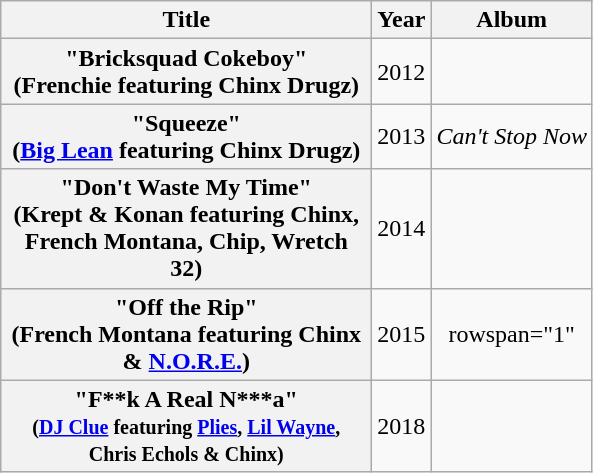<table class="wikitable plainrowheaders" style="text-align:center;">
<tr>
<th scope="col" rowspan="1" style="width:15em;">Title</th>
<th scope="col" rowspan="1">Year</th>
<th scope="col" rowspan="1">Album</th>
</tr>
<tr>
<th scope="row">"Bricksquad Cokeboy"<br><span>(Frenchie featuring Chinx Drugz)</span></th>
<td>2012</td>
<td></td>
</tr>
<tr>
<th scope="row">"Squeeze"<br><span>(<a href='#'>Big Lean</a> featuring Chinx Drugz)</span></th>
<td>2013</td>
<td><em>Can't Stop Now</em></td>
</tr>
<tr>
<th scope="row">"Don't Waste My Time"<br><span>(Krept & Konan featuring Chinx, French Montana, Chip, Wretch 32)</span></th>
<td>2014</td>
<td></td>
</tr>
<tr>
<th scope="row">"Off the Rip"<br><span>(French Montana featuring Chinx & <a href='#'>N.O.R.E.</a>)</span></th>
<td>2015</td>
<td>rowspan="1" </td>
</tr>
<tr>
<th scope="row">"F**k A Real N***a"<br><small>(<a href='#'>DJ Clue</a> featuring <a href='#'>Plies</a>, <a href='#'>Lil Wayne</a>, Chris Echols & Chinx)</small></th>
<td>2018</td>
<td></td>
</tr>
</table>
